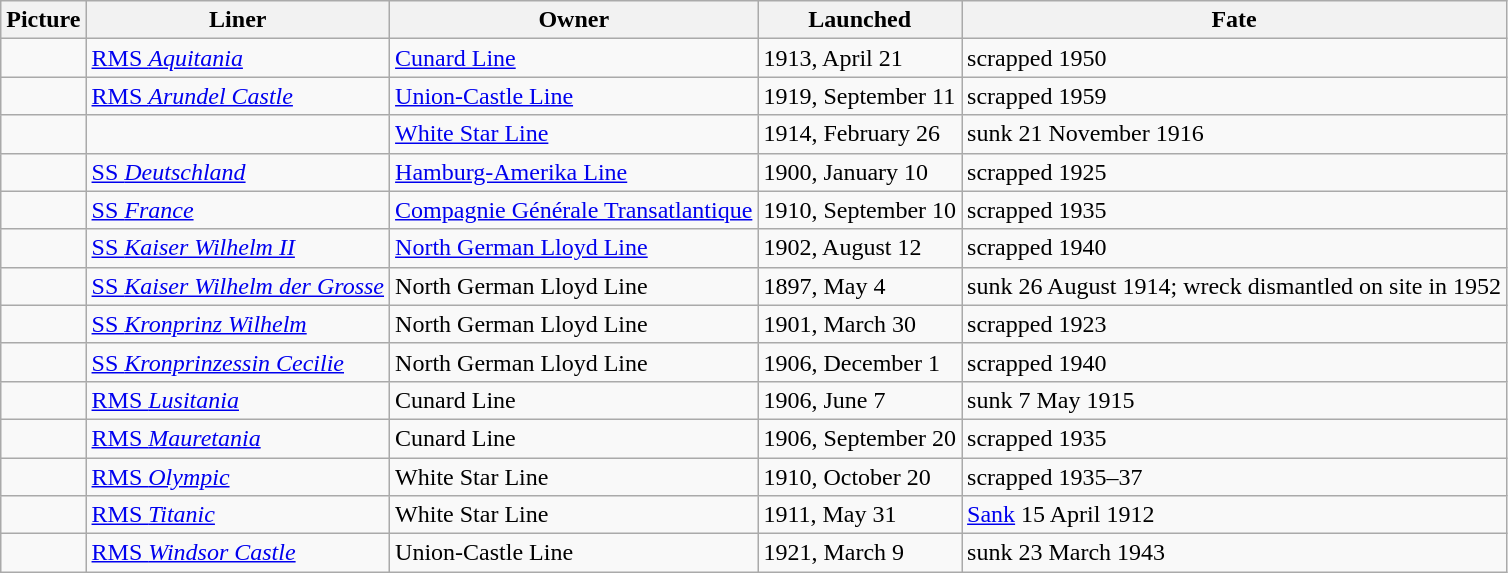<table class="wikitable sortable">
<tr>
<th>Picture</th>
<th>Liner</th>
<th>Owner</th>
<th>Launched</th>
<th>Fate</th>
</tr>
<tr>
<td></td>
<td><a href='#'>RMS <em>Aquitania</em></a></td>
<td><a href='#'>Cunard Line</a></td>
<td>1913, April 21</td>
<td>scrapped 1950</td>
</tr>
<tr>
<td></td>
<td><a href='#'>RMS <em>Arundel Castle</em></a></td>
<td><a href='#'>Union-Castle Line</a></td>
<td>1919, September 11</td>
<td>scrapped 1959</td>
</tr>
<tr>
<td></td>
<td></td>
<td><a href='#'>White Star Line</a></td>
<td>1914, February 26</td>
<td>sunk 21 November 1916</td>
</tr>
<tr>
<td></td>
<td><a href='#'>SS <em>Deutschland</em></a></td>
<td><a href='#'>Hamburg-Amerika Line</a></td>
<td>1900, January 10</td>
<td>scrapped 1925</td>
</tr>
<tr>
<td></td>
<td><a href='#'>SS <em>France</em></a></td>
<td><a href='#'>Compagnie Générale Transatlantique</a></td>
<td>1910, September 10</td>
<td>scrapped 1935</td>
</tr>
<tr>
<td></td>
<td><a href='#'>SS <em>Kaiser Wilhelm II</em></a></td>
<td><a href='#'>North German Lloyd Line</a></td>
<td>1902, August 12</td>
<td>scrapped 1940</td>
</tr>
<tr>
<td></td>
<td><a href='#'>SS <em>Kaiser Wilhelm der Grosse</em></a></td>
<td>North German Lloyd Line</td>
<td>1897, May 4</td>
<td>sunk 26 August 1914; wreck dismantled on site in 1952</td>
</tr>
<tr>
<td></td>
<td><a href='#'>SS <em>Kronprinz Wilhelm</em></a></td>
<td>North German Lloyd Line</td>
<td>1901, March 30</td>
<td>scrapped 1923</td>
</tr>
<tr>
<td></td>
<td><a href='#'>SS <em>Kronprinzessin Cecilie</em></a></td>
<td>North German Lloyd Line</td>
<td>1906, December 1</td>
<td>scrapped 1940</td>
</tr>
<tr>
<td></td>
<td><a href='#'>RMS <em>Lusitania</em></a></td>
<td>Cunard Line</td>
<td>1906, June 7</td>
<td>sunk 7 May 1915</td>
</tr>
<tr>
<td></td>
<td><a href='#'>RMS <em>Mauretania</em></a></td>
<td>Cunard Line</td>
<td>1906, September 20</td>
<td>scrapped 1935</td>
</tr>
<tr>
<td></td>
<td><a href='#'>RMS <em>Olympic</em></a></td>
<td>White Star Line</td>
<td>1910, October 20</td>
<td>scrapped 1935–37</td>
</tr>
<tr>
<td></td>
<td><a href='#'>RMS <em>Titanic</em></a></td>
<td>White Star Line</td>
<td>1911, May 31</td>
<td><a href='#'>Sank</a> 15 April 1912</td>
</tr>
<tr>
<td></td>
<td><a href='#'>RMS <em>Windsor Castle</em></a></td>
<td>Union-Castle Line</td>
<td>1921, March 9</td>
<td>sunk 23 March 1943</td>
</tr>
</table>
